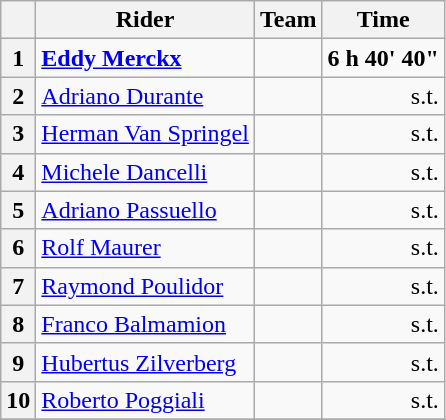<table class="wikitable">
<tr>
<th></th>
<th>Rider</th>
<th>Team</th>
<th>Time</th>
</tr>
<tr>
<th align=center>1</th>
<td> <strong><a href='#'>Eddy Merckx</a></strong></td>
<td></td>
<td align=right><strong>6 h 40' 40"</strong></td>
</tr>
<tr>
<th align=center>2</th>
<td> <a href='#'>Adriano Durante</a></td>
<td></td>
<td align=right>s.t.</td>
</tr>
<tr>
<th align=center>3</th>
<td> <a href='#'>Herman Van Springel</a></td>
<td></td>
<td align=right>s.t.</td>
</tr>
<tr>
<th align=center>4</th>
<td> <a href='#'>Michele Dancelli</a></td>
<td></td>
<td align=right>s.t.</td>
</tr>
<tr>
<th align=center>5</th>
<td> <a href='#'>Adriano Passuello</a></td>
<td></td>
<td align=right>s.t.</td>
</tr>
<tr>
<th align=center>6</th>
<td> <a href='#'>Rolf Maurer</a></td>
<td></td>
<td align=right>s.t.</td>
</tr>
<tr>
<th align=center>7</th>
<td> <a href='#'>Raymond Poulidor</a></td>
<td></td>
<td align=right>s.t.</td>
</tr>
<tr>
<th align=center>8</th>
<td> <a href='#'>Franco Balmamion</a></td>
<td></td>
<td align=right>s.t.</td>
</tr>
<tr>
<th align=center>9</th>
<td> <a href='#'>Hubertus Zilverberg</a></td>
<td></td>
<td align=right>s.t.</td>
</tr>
<tr>
<th align=center>10</th>
<td> <a href='#'>Roberto Poggiali</a></td>
<td></td>
<td align=right>s.t.</td>
</tr>
<tr>
</tr>
</table>
